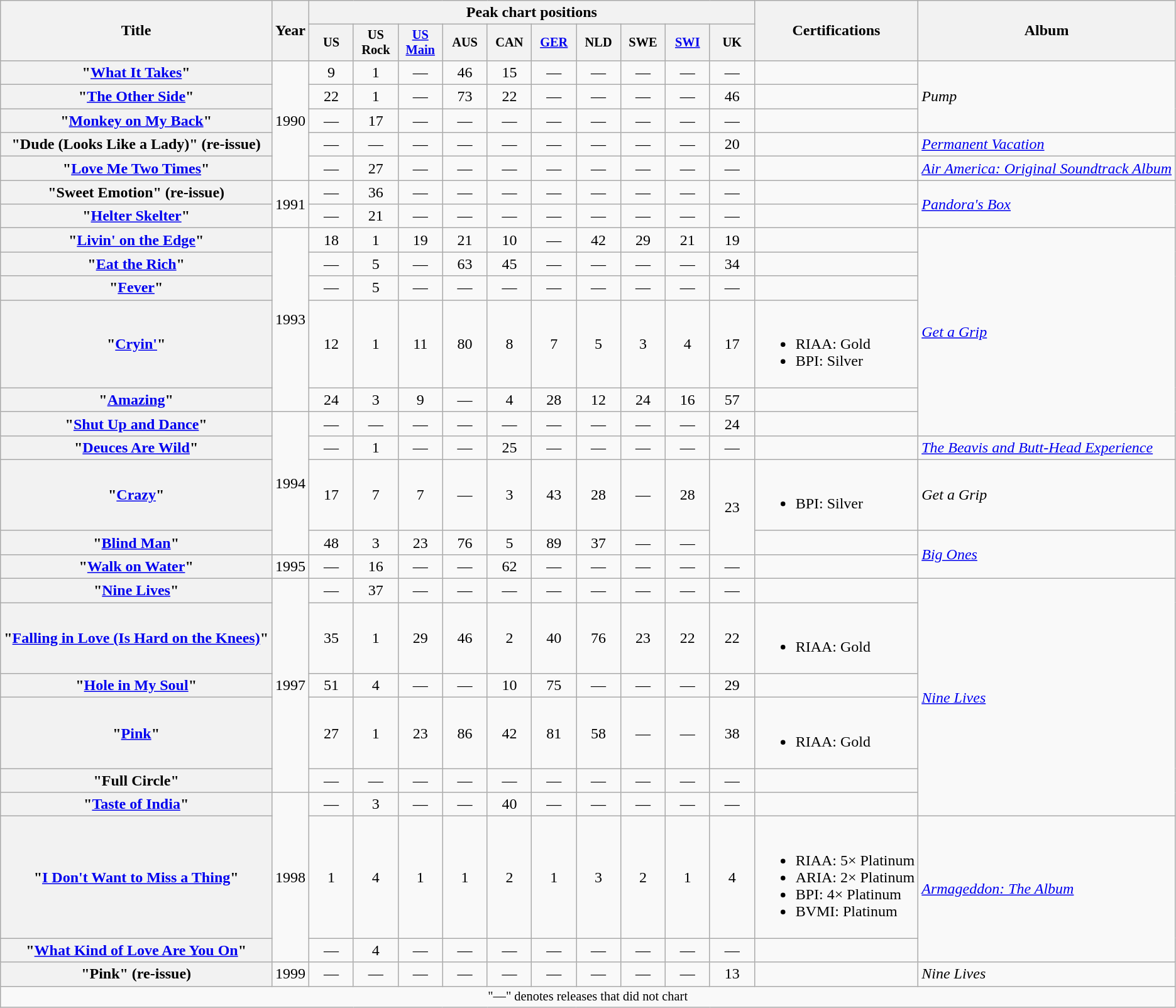<table class="wikitable plainrowheaders">
<tr>
<th rowspan="2">Title</th>
<th rowspan="2">Year</th>
<th colspan="10">Peak chart positions</th>
<th rowspan="2">Certifications</th>
<th rowspan="2">Album</th>
</tr>
<tr>
<th style="width:3em;font-size:85%">US<br></th>
<th style="width:3em;font-size:85%">US Rock<br></th>
<th style="width:3em;font-size:85%"><a href='#'>US Main</a><br></th>
<th style="width:3em;font-size:85%">AUS<br></th>
<th style="width:3em;font-size:85%">CAN<br></th>
<th style="width:3em;font-size:85%"><a href='#'>GER</a><br></th>
<th style="width:3em;font-size:85%">NLD<br></th>
<th style="width:3em;font-size:85%">SWE<br></th>
<th style="width:3em;font-size:85%"><a href='#'>SWI</a><br></th>
<th style="width:3em;font-size:85%">UK<br></th>
</tr>
<tr>
<th scope="row">"<a href='#'>What It Takes</a>"</th>
<td align="center" rowspan="5">1990</td>
<td align="center">9</td>
<td align="center">1</td>
<td align="center">—</td>
<td align="center">46</td>
<td align="center">15</td>
<td align="center">—</td>
<td align="center">—</td>
<td align="center">—</td>
<td align="center">—</td>
<td align="center">—</td>
<td></td>
<td rowspan="3"><em>Pump</em></td>
</tr>
<tr>
<th scope="row">"<a href='#'>The Other Side</a>"</th>
<td align="center">22</td>
<td align="center">1</td>
<td align="center">—</td>
<td align="center">73</td>
<td align="center">22</td>
<td align="center">—</td>
<td align="center">—</td>
<td align="center">—</td>
<td align="center">—</td>
<td align="center">46</td>
<td></td>
</tr>
<tr>
<th scope="row">"<a href='#'>Monkey on My Back</a>"</th>
<td align="center">—</td>
<td align="center">17</td>
<td align="center">—</td>
<td align="center">—</td>
<td align="center">—</td>
<td align="center">—</td>
<td align="center">—</td>
<td align="center">—</td>
<td align="center">—</td>
<td align="center">—</td>
<td></td>
</tr>
<tr>
<th scope="row">"Dude (Looks Like a Lady)" (re-issue)</th>
<td align="center">—</td>
<td align="center">—</td>
<td align="center">—</td>
<td align="center">—</td>
<td align="center">—</td>
<td align="center">—</td>
<td align="center">—</td>
<td align="center">—</td>
<td align="center">—</td>
<td align="center">20</td>
<td></td>
<td><em><a href='#'>Permanent Vacation</a></em></td>
</tr>
<tr>
<th scope="row">"<a href='#'>Love Me Two Times</a>"</th>
<td align="center">—</td>
<td align="center">27</td>
<td align="center">—</td>
<td align="center">—</td>
<td align="center">—</td>
<td align="center">—</td>
<td align="center">—</td>
<td align="center">—</td>
<td align="center">—</td>
<td align="center">—</td>
<td></td>
<td><a href='#'><em>Air America: Original Soundtrack Album</em></a></td>
</tr>
<tr>
<th scope="row">"Sweet Emotion" (re-issue)</th>
<td align="center" rowspan="2">1991</td>
<td align="center">—</td>
<td align="center">36</td>
<td align="center">—</td>
<td align="center">—</td>
<td align="center">—</td>
<td align="center">—</td>
<td align="center">—</td>
<td align="center">—</td>
<td align="center">—</td>
<td align="center">—</td>
<td></td>
<td rowspan="2"><em><a href='#'>Pandora's Box</a></em></td>
</tr>
<tr>
<th scope="row">"<a href='#'>Helter Skelter</a>"</th>
<td align="center">—</td>
<td align="center">21</td>
<td align="center">—</td>
<td align="center">—</td>
<td align="center">—</td>
<td align="center">—</td>
<td align="center">—</td>
<td align="center">—</td>
<td align="center">—</td>
<td align="center">—</td>
<td></td>
</tr>
<tr>
<th scope="row">"<a href='#'>Livin' on the Edge</a>"</th>
<td align="center" rowspan="5">1993</td>
<td align="center">18</td>
<td align="center">1</td>
<td align="center">19</td>
<td align="center">21</td>
<td align="center">10</td>
<td align="center">—</td>
<td align="center">42</td>
<td align="center">29</td>
<td align="center">21</td>
<td align="center">19</td>
<td></td>
<td rowspan="6"><em><a href='#'>Get a Grip</a></em></td>
</tr>
<tr>
<th scope="row">"<a href='#'>Eat the Rich</a>"</th>
<td align="center">—</td>
<td align="center">5</td>
<td align="center">—</td>
<td align="center">63</td>
<td align="center">45</td>
<td align="center">—</td>
<td align="center">—</td>
<td align="center">—</td>
<td align="center">—</td>
<td align="center">34</td>
<td></td>
</tr>
<tr>
<th scope="row">"<a href='#'>Fever</a>"</th>
<td align="center">—</td>
<td align="center">5</td>
<td align="center">—</td>
<td align="center">—</td>
<td align="center">—</td>
<td align="center">—</td>
<td align="center">—</td>
<td align="center">—</td>
<td align="center">—</td>
<td align="center">—</td>
<td></td>
</tr>
<tr>
<th scope="row">"<a href='#'>Cryin'</a>"</th>
<td align="center">12</td>
<td align="center">1</td>
<td align="center">11</td>
<td align="center">80</td>
<td align="center">8</td>
<td align="center">7</td>
<td align="center">5</td>
<td align="center">3</td>
<td align="center">4</td>
<td align="center">17</td>
<td><br><ul><li>RIAA: Gold</li><li>BPI: Silver</li></ul></td>
</tr>
<tr>
<th scope="row">"<a href='#'>Amazing</a>"</th>
<td align="center">24</td>
<td align="center">3</td>
<td align="center">9</td>
<td align="center">—</td>
<td align="center">4</td>
<td align="center">28</td>
<td align="center">12</td>
<td align="center">24</td>
<td align="center">16</td>
<td align="center">57</td>
<td></td>
</tr>
<tr>
<th scope="row">"<a href='#'>Shut Up and Dance</a>"</th>
<td align="center" rowspan="4">1994</td>
<td align="center">—</td>
<td align="center">—</td>
<td align="center">—</td>
<td align="center">—</td>
<td align="center">—</td>
<td align="center">—</td>
<td align="center">—</td>
<td align="center">—</td>
<td align="center">—</td>
<td align="center">24</td>
<td></td>
</tr>
<tr>
<th scope="row">"<a href='#'>Deuces Are Wild</a>"</th>
<td align="center">—</td>
<td align="center">1</td>
<td align="center">—</td>
<td align="center">—</td>
<td align="center">25</td>
<td align="center">—</td>
<td align="center">—</td>
<td align="center">—</td>
<td align="center">—</td>
<td align="center">—</td>
<td></td>
<td><em><a href='#'>The Beavis and Butt-Head Experience</a></em></td>
</tr>
<tr>
<th scope="row">"<a href='#'>Crazy</a>"</th>
<td align="center">17</td>
<td align="center">7</td>
<td align="center">7</td>
<td align="center">—</td>
<td align="center">3</td>
<td align="center">43</td>
<td align="center">28</td>
<td align="center">—</td>
<td align="center">28</td>
<td align="center" rowspan="2">23</td>
<td><br><ul><li>BPI: Silver</li></ul></td>
<td><em>Get a Grip</em></td>
</tr>
<tr>
<th scope="row">"<a href='#'>Blind Man</a>"</th>
<td align="center">48</td>
<td align="center">3</td>
<td align="center">23</td>
<td align="center">76</td>
<td align="center">5</td>
<td align="center">89</td>
<td align="center">37</td>
<td align="center">—</td>
<td align="center">—</td>
<td></td>
<td rowspan="2"><em><a href='#'>Big Ones</a></em></td>
</tr>
<tr>
<th scope="row">"<a href='#'>Walk on Water</a>"</th>
<td align="center">1995</td>
<td align="center">—</td>
<td align="center">16</td>
<td align="center">—</td>
<td align="center">—</td>
<td align="center">62</td>
<td align="center">—</td>
<td align="center">—</td>
<td align="center">—</td>
<td align="center">—</td>
<td align="center">—</td>
<td></td>
</tr>
<tr>
<th scope="row">"<a href='#'>Nine Lives</a>"</th>
<td rowspan="5" align="center">1997</td>
<td align="center">—</td>
<td align="center">37</td>
<td align="center">—</td>
<td align="center">—</td>
<td align="center">—</td>
<td align="center">—</td>
<td align="center">—</td>
<td align="center">—</td>
<td align="center">—</td>
<td align="center">—</td>
<td></td>
<td rowspan="6"><em><a href='#'>Nine Lives</a></em></td>
</tr>
<tr>
<th scope="row">"<a href='#'>Falling in Love (Is Hard on the Knees)</a>"</th>
<td align="center">35</td>
<td align="center">1</td>
<td align="center">29</td>
<td align="center">46</td>
<td align="center">2</td>
<td align="center">40</td>
<td align="center">76</td>
<td align="center">23</td>
<td align="center">22</td>
<td align="center">22</td>
<td><br><ul><li>RIAA: Gold</li></ul></td>
</tr>
<tr>
<th scope="row">"<a href='#'>Hole in My Soul</a>"</th>
<td align="center">51</td>
<td align="center">4</td>
<td align="center">—</td>
<td align="center">—</td>
<td align="center">10</td>
<td align="center">75</td>
<td align="center">—</td>
<td align="center">—</td>
<td align="center">—</td>
<td align="center">29</td>
<td></td>
</tr>
<tr>
<th scope="row">"<a href='#'>Pink</a>"</th>
<td align="center">27</td>
<td align="center">1</td>
<td align="center">23</td>
<td align="center">86</td>
<td align="center">42</td>
<td align="center">81</td>
<td align="center">58</td>
<td align="center">—</td>
<td align="center">—</td>
<td align="center">38</td>
<td><br><ul><li>RIAA: Gold</li></ul></td>
</tr>
<tr>
<th scope="row">"Full Circle"</th>
<td align="center">—</td>
<td align="center">—</td>
<td align="center">—</td>
<td align="center">—</td>
<td align="center">—</td>
<td align="center">—</td>
<td align="center">—</td>
<td align="center">—</td>
<td align="center">—</td>
<td align="center">—</td>
<td></td>
</tr>
<tr>
<th scope="row">"<a href='#'>Taste of India</a>"</th>
<td rowspan="3">1998</td>
<td align="center">—</td>
<td align="center">3</td>
<td align="center">—</td>
<td align="center">—</td>
<td align="center">40</td>
<td align="center">—</td>
<td align="center">—</td>
<td align="center">—</td>
<td align="center">—</td>
<td align="center">—</td>
<td></td>
</tr>
<tr>
<th scope="row">"<a href='#'>I Don't Want to Miss a Thing</a>"</th>
<td align="center">1</td>
<td align="center">4</td>
<td align="center">1</td>
<td align="center">1</td>
<td align="center">2</td>
<td align="center">1</td>
<td align="center">3</td>
<td align="center">2</td>
<td align="center">1</td>
<td align="center">4</td>
<td><br><ul><li>RIAA: 5× Platinum</li><li>ARIA: 2× Platinum</li><li>BPI: 4× Platinum</li><li>BVMI: Platinum</li></ul></td>
<td rowspan="2"><a href='#'><em>Armageddon: The Album</em></a></td>
</tr>
<tr>
<th scope="row">"<a href='#'>What Kind of Love Are You On</a>"</th>
<td align="center">—</td>
<td align="center">4</td>
<td align="center">—</td>
<td align="center">—</td>
<td align="center">—</td>
<td align="center">—</td>
<td align="center">—</td>
<td align="center">—</td>
<td align="center">—</td>
<td align="center">—</td>
<td></td>
</tr>
<tr>
<th scope="row">"Pink" (re-issue)</th>
<td align="center">1999</td>
<td align="center">—</td>
<td align="center">—</td>
<td align="center">—</td>
<td align="center">—</td>
<td align="center">—</td>
<td align="center">—</td>
<td align="center">—</td>
<td align="center">—</td>
<td align="center">—</td>
<td align="center">13</td>
<td></td>
<td><em>Nine Lives</em></td>
</tr>
<tr>
<td align="center" colspan="15" style="font-size: 85%">"—" denotes releases that did not chart</td>
</tr>
</table>
